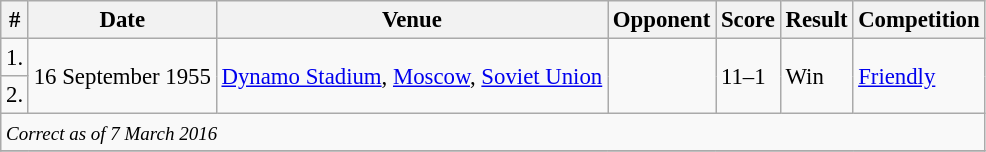<table class="wikitable" style="font-size:95%;">
<tr>
<th>#</th>
<th>Date</th>
<th>Venue</th>
<th>Opponent</th>
<th>Score</th>
<th>Result</th>
<th>Competition</th>
</tr>
<tr>
<td>1.</td>
<td rowspan="2">16 September 1955</td>
<td rowspan="2"><a href='#'>Dynamo Stadium</a>, <a href='#'>Moscow</a>, <a href='#'>Soviet Union</a></td>
<td rowspan="2"></td>
<td rowspan="2">11–1</td>
<td rowspan="2">Win</td>
<td rowspan="2"><a href='#'>Friendly</a></td>
</tr>
<tr>
<td>2.</td>
</tr>
<tr>
<td colspan="12"><small><em>Correct as of 7 March 2016</em></small></td>
</tr>
<tr>
</tr>
</table>
